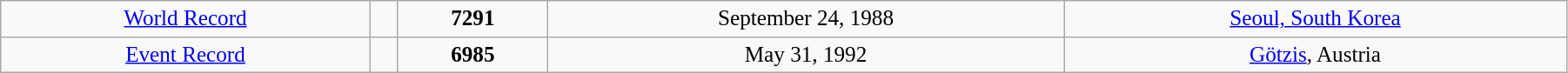<table class="wikitable" style=" text-align:center; font-size:105%;" width="95%">
<tr>
<td><a href='#'>World Record</a></td>
<td></td>
<td><strong>7291</strong></td>
<td>September 24, 1988</td>
<td> <a href='#'>Seoul, South Korea</a></td>
</tr>
<tr>
<td><a href='#'>Event Record</a></td>
<td></td>
<td><strong>6985</strong></td>
<td>May 31, 1992</td>
<td> <a href='#'>Götzis</a>, Austria</td>
</tr>
</table>
